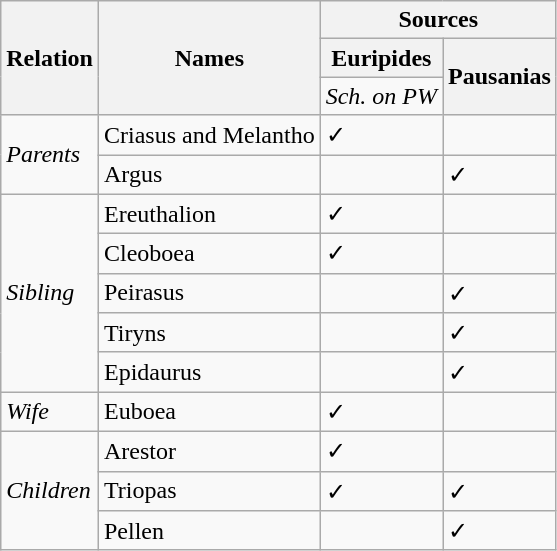<table class="wikitable">
<tr>
<th rowspan="3">Relation</th>
<th rowspan="3">Names</th>
<th colspan="2">Sources</th>
</tr>
<tr>
<th>Euripides</th>
<th rowspan="2">Pausanias</th>
</tr>
<tr>
<td><em>Sch. on PW</em></td>
</tr>
<tr>
<td rowspan="2"><em>Parents</em></td>
<td>Criasus and Melantho</td>
<td>✓</td>
<td></td>
</tr>
<tr>
<td>Argus</td>
<td></td>
<td>✓</td>
</tr>
<tr>
<td rowspan="5"><em>Sibling</em></td>
<td>Ereuthalion</td>
<td>✓</td>
<td></td>
</tr>
<tr>
<td>Cleoboea</td>
<td>✓</td>
<td></td>
</tr>
<tr>
<td>Peirasus</td>
<td></td>
<td>✓</td>
</tr>
<tr>
<td>Tiryns</td>
<td></td>
<td>✓</td>
</tr>
<tr>
<td>Epidaurus</td>
<td></td>
<td>✓</td>
</tr>
<tr>
<td><em>Wife</em></td>
<td>Euboea</td>
<td>✓</td>
<td></td>
</tr>
<tr>
<td rowspan="3"><em>Children</em></td>
<td>Arestor</td>
<td>✓</td>
<td></td>
</tr>
<tr>
<td>Triopas</td>
<td>✓</td>
<td>✓</td>
</tr>
<tr>
<td>Pellen</td>
<td></td>
<td>✓</td>
</tr>
</table>
